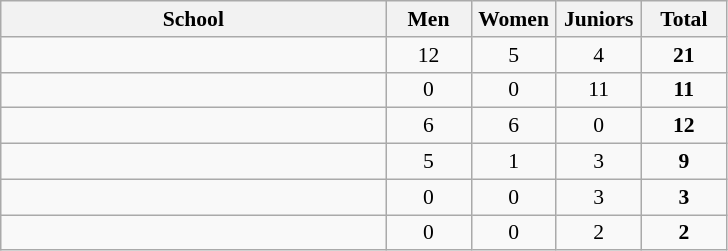<table class="wikitable" style="font-size:90%;">
<tr>
<th width=250px>School</th>
<th width="50px">Men</th>
<th width="50px">Women</th>
<th width="50px">Juniors</th>
<th width="50px">Total</th>
</tr>
<tr align="center">
<td align="left"></td>
<td>12</td>
<td>5</td>
<td>4</td>
<td><strong>21</strong></td>
</tr>
<tr align="center">
<td align="left"></td>
<td>0</td>
<td>0</td>
<td>11</td>
<td><strong>11</strong></td>
</tr>
<tr align="center">
<td align="left"></td>
<td>6</td>
<td>6</td>
<td>0</td>
<td><strong>12</strong></td>
</tr>
<tr align="center">
<td align="left"></td>
<td>5</td>
<td>1</td>
<td>3</td>
<td><strong>9</strong></td>
</tr>
<tr align="center">
<td align="left"></td>
<td>0</td>
<td>0</td>
<td>3</td>
<td><strong>3</strong></td>
</tr>
<tr align="center">
<td align="left"></td>
<td>0</td>
<td>0</td>
<td>2</td>
<td><strong>2</strong></td>
</tr>
</table>
